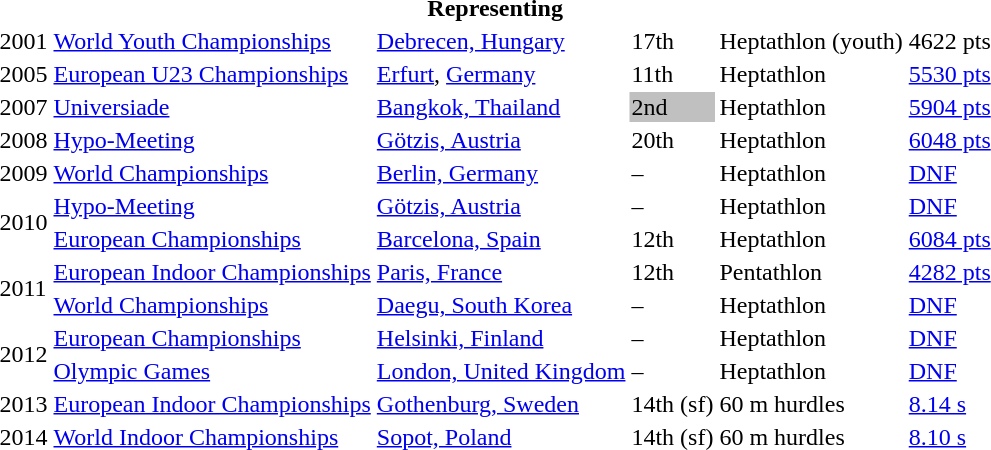<table>
<tr>
<th colspan="6">Representing </th>
</tr>
<tr>
<td>2001</td>
<td><a href='#'>World Youth Championships</a></td>
<td><a href='#'>Debrecen, Hungary</a></td>
<td>17th</td>
<td>Heptathlon (youth)</td>
<td>4622 pts</td>
</tr>
<tr>
<td>2005</td>
<td><a href='#'>European U23 Championships</a></td>
<td><a href='#'>Erfurt</a>, <a href='#'>Germany</a></td>
<td>11th</td>
<td>Heptathlon</td>
<td><a href='#'>5530 pts</a></td>
</tr>
<tr>
<td>2007</td>
<td><a href='#'>Universiade</a></td>
<td><a href='#'>Bangkok, Thailand</a></td>
<td bgcolor=silver>2nd</td>
<td>Heptathlon</td>
<td><a href='#'>5904 pts</a></td>
</tr>
<tr>
<td>2008</td>
<td><a href='#'>Hypo-Meeting</a></td>
<td><a href='#'>Götzis, Austria</a></td>
<td>20th</td>
<td>Heptathlon</td>
<td><a href='#'>6048 pts</a></td>
</tr>
<tr>
<td>2009</td>
<td><a href='#'>World Championships</a></td>
<td><a href='#'>Berlin, Germany</a></td>
<td>–</td>
<td>Heptathlon</td>
<td><a href='#'>DNF</a></td>
</tr>
<tr>
<td rowspan=2>2010</td>
<td><a href='#'>Hypo-Meeting</a></td>
<td><a href='#'>Götzis, Austria</a></td>
<td>–</td>
<td>Heptathlon</td>
<td><a href='#'>DNF</a></td>
</tr>
<tr>
<td><a href='#'>European Championships</a></td>
<td><a href='#'>Barcelona, Spain</a></td>
<td>12th</td>
<td>Heptathlon</td>
<td><a href='#'>6084 pts</a></td>
</tr>
<tr>
<td rowspan=2>2011</td>
<td><a href='#'>European Indoor Championships</a></td>
<td><a href='#'>Paris, France</a></td>
<td>12th</td>
<td>Pentathlon</td>
<td><a href='#'>4282 pts</a></td>
</tr>
<tr>
<td><a href='#'>World Championships</a></td>
<td><a href='#'>Daegu, South Korea</a></td>
<td>–</td>
<td>Heptathlon</td>
<td><a href='#'>DNF</a></td>
</tr>
<tr>
<td rowspan=2>2012</td>
<td><a href='#'>European Championships</a></td>
<td><a href='#'>Helsinki, Finland</a></td>
<td>–</td>
<td>Heptathlon</td>
<td><a href='#'>DNF</a></td>
</tr>
<tr>
<td><a href='#'>Olympic Games</a></td>
<td><a href='#'>London, United Kingdom</a></td>
<td>–</td>
<td>Heptathlon</td>
<td><a href='#'>DNF</a></td>
</tr>
<tr>
<td>2013</td>
<td><a href='#'>European Indoor Championships</a></td>
<td><a href='#'>Gothenburg, Sweden</a></td>
<td>14th (sf)</td>
<td>60 m hurdles</td>
<td><a href='#'>8.14 s</a></td>
</tr>
<tr>
<td>2014</td>
<td><a href='#'>World Indoor Championships</a></td>
<td><a href='#'>Sopot, Poland</a></td>
<td>14th (sf)</td>
<td>60 m hurdles</td>
<td><a href='#'>8.10 s</a></td>
</tr>
</table>
